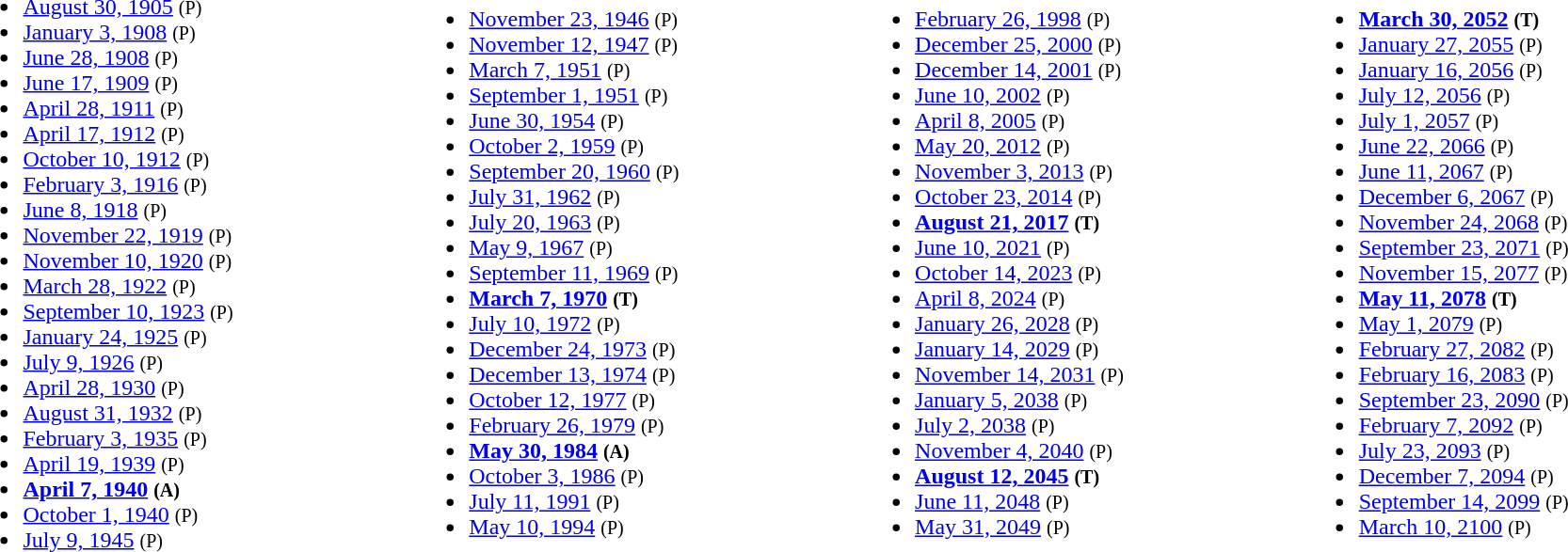<table style="width:100%;">
<tr>
<td><br><ul><li><a href='#'>August 30, 1905</a> <small>(P)</small></li><li><a href='#'>January 3, 1908</a> <small>(P)</small></li><li><a href='#'>June 28, 1908</a> <small>(P)</small></li><li><a href='#'>June 17, 1909</a> <small>(P)</small></li><li><a href='#'>April 28, 1911</a> <small>(P)</small></li><li><a href='#'>April 17, 1912</a> <small>(P)</small></li><li><a href='#'>October 10, 1912</a> <small>(P)</small></li><li><a href='#'>February 3, 1916</a> <small>(P)</small></li><li><a href='#'>June 8, 1918</a> <small>(P)</small></li><li><a href='#'>November 22, 1919</a> <small>(P)</small></li><li><a href='#'>November 10, 1920</a> <small>(P)</small></li><li><a href='#'>March 28, 1922</a> <small>(P)</small></li><li><a href='#'>September 10, 1923</a> <small>(P)</small></li><li><a href='#'>January 24, 1925</a> <small>(P)</small></li><li><a href='#'>July 9, 1926</a> <small>(P)</small></li><li><a href='#'>April 28, 1930</a> <small>(P)</small></li><li><a href='#'>August 31, 1932</a> <small>(P)</small></li><li><a href='#'>February 3, 1935</a> <small>(P)</small></li><li><a href='#'>April 19, 1939</a> <small>(P)</small></li><li><strong><a href='#'>April 7, 1940</a> <small>(A)</small></strong></li><li><a href='#'>October 1, 1940</a> <small>(P)</small></li><li><a href='#'>July 9, 1945</a> <small>(P)</small></li></ul></td>
<td><br><ul><li><a href='#'>November 23, 1946</a> <small>(P)</small></li><li><a href='#'>November 12, 1947</a> <small>(P)</small></li><li><a href='#'>March 7, 1951</a> <small>(P)</small></li><li><a href='#'>September 1, 1951</a> <small>(P)</small></li><li><a href='#'>June 30, 1954</a> <small>(P)</small></li><li><a href='#'>October 2, 1959</a> <small>(P)</small></li><li><a href='#'>September 20, 1960</a> <small>(P)</small></li><li><a href='#'>July 31, 1962</a> <small>(P)</small></li><li><a href='#'>July 20, 1963</a> <small>(P)</small></li><li><a href='#'>May 9, 1967</a> <small>(P)</small></li><li><a href='#'>September 11, 1969</a> <small>(P)</small></li><li><strong><a href='#'>March 7, 1970</a> <small>(T)</small></strong></li><li><a href='#'>July 10, 1972</a> <small>(P)</small></li><li><a href='#'>December 24, 1973</a> <small>(P)</small></li><li><a href='#'>December 13, 1974</a> <small>(P)</small></li><li><a href='#'>October 12, 1977</a> <small>(P)</small></li><li><a href='#'>February 26, 1979</a> <small>(P)</small></li><li><strong><a href='#'>May 30, 1984</a> <small>(A)</small></strong></li><li><a href='#'>October 3, 1986</a> <small>(P)</small></li><li><a href='#'>July 11, 1991</a> <small>(P)</small></li><li><a href='#'>May 10, 1994</a> <small>(P)</small></li></ul></td>
<td><br><ul><li><a href='#'>February 26, 1998</a> <small>(P)</small></li><li><a href='#'>December 25, 2000</a> <small>(P)</small></li><li><a href='#'>December 14, 2001</a> <small>(P)</small></li><li><a href='#'>June 10, 2002</a> <small>(P)</small></li><li><a href='#'>April 8, 2005</a> <small>(P)</small></li><li><a href='#'>May 20, 2012</a> <small>(P)</small></li><li><a href='#'>November 3, 2013</a> <small>(P)</small></li><li><a href='#'>October 23, 2014</a> <small>(P)</small></li><li><strong><a href='#'>August 21, 2017</a> <small>(T)</small></strong></li><li><a href='#'>June 10, 2021</a> <small>(P)</small></li><li><a href='#'>October 14, 2023</a> <small>(P)</small></li><li><a href='#'>April 8, 2024</a> <small>(P)</small></li><li> <a href='#'>January 26, 2028</a> <small>(P)</small></li><li><a href='#'>January 14, 2029</a> <small>(P)</small></li><li><a href='#'>November 14, 2031</a> <small>(P)</small></li><li><a href='#'>January 5, 2038</a> <small>(P)</small></li><li><a href='#'>July 2, 2038</a> <small>(P)</small></li><li><a href='#'>November 4, 2040</a> <small>(P)</small></li><li><strong><a href='#'>August 12, 2045</a> <small>(T)</small></strong></li><li><a href='#'>June 11, 2048</a> <small>(P)</small></li><li><a href='#'>May 31, 2049</a> <small>(P)</small></li></ul></td>
<td><br><ul><li><strong><a href='#'>March 30, 2052</a> <small>(T)</small></strong></li><li><a href='#'>January 27, 2055</a> <small>(P)</small></li><li><a href='#'>January 16, 2056</a> <small>(P)</small></li><li><a href='#'>July 12, 2056</a> <small>(P)</small></li><li><a href='#'>July 1, 2057</a> <small>(P)</small></li><li><a href='#'>June 22, 2066</a> <small>(P)</small></li><li><a href='#'>June 11, 2067</a> <small>(P)</small></li><li><a href='#'>December 6, 2067</a> <small>(P)</small></li><li><a href='#'>November 24, 2068</a> <small>(P)</small></li><li><a href='#'>September 23, 2071</a> <small>(P)</small></li><li><a href='#'>November 15, 2077</a> <small>(P)</small></li><li><strong><a href='#'>May 11, 2078</a> <small>(T)</small></strong></li><li><a href='#'>May 1, 2079</a> <small>(P)</small></li><li><a href='#'>February 27, 2082</a> <small>(P)</small></li><li><a href='#'>February 16, 2083</a> <small>(P)</small></li><li><a href='#'>September 23, 2090</a> <small>(P)</small></li><li><a href='#'>February 7, 2092</a> <small>(P)</small></li><li><a href='#'>July 23, 2093</a> <small>(P)</small></li><li><a href='#'>December 7, 2094</a> <small>(P)</small></li><li><a href='#'>September 14, 2099</a> <small>(P)</small></li><li><a href='#'>March 10, 2100</a> <small>(P)</small></li></ul></td>
</tr>
</table>
